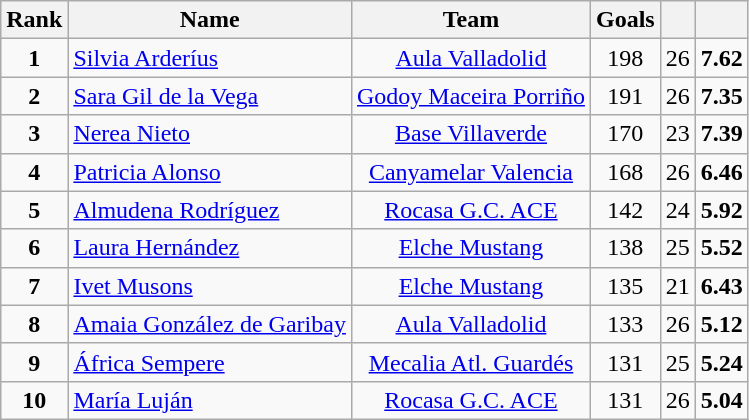<table class="wikitable">
<tr>
<th>Rank</th>
<th>Name</th>
<th>Team</th>
<th>Goals</th>
<th></th>
<th></th>
</tr>
<tr align=center>
<td><strong>1</strong></td>
<td align=left> <a href='#'>Silvia Arderíus</a></td>
<td><a href='#'>Aula Valladolid</a></td>
<td>198</td>
<td>26</td>
<td><strong>7.62</strong></td>
</tr>
<tr align=center>
<td><strong>2</strong></td>
<td align=left> <a href='#'>Sara Gil de la Vega</a></td>
<td><a href='#'>Godoy Maceira Porriño</a></td>
<td>191</td>
<td>26</td>
<td><strong>7.35</strong></td>
</tr>
<tr align=center>
<td><strong>3</strong></td>
<td align=left> <a href='#'>Nerea Nieto</a></td>
<td><a href='#'>Base Villaverde</a></td>
<td>170</td>
<td>23</td>
<td><strong>7.39</strong></td>
</tr>
<tr align=center>
<td><strong>4</strong></td>
<td align=left> <a href='#'>Patricia Alonso</a></td>
<td><a href='#'>Canyamelar Valencia</a></td>
<td>168</td>
<td>26</td>
<td><strong>6.46</strong></td>
</tr>
<tr align=center>
<td><strong>5</strong></td>
<td align=left> <a href='#'>Almudena Rodríguez</a></td>
<td><a href='#'>Rocasa G.C. ACE</a></td>
<td>142</td>
<td>24</td>
<td><strong>5.92</strong></td>
</tr>
<tr align=center>
<td><strong>6</strong></td>
<td align=left> <a href='#'>Laura Hernández</a></td>
<td><a href='#'>Elche Mustang</a></td>
<td>138</td>
<td>25</td>
<td><strong>5.52</strong></td>
</tr>
<tr align=center>
<td><strong>7</strong></td>
<td align=left> <a href='#'>Ivet Musons</a></td>
<td><a href='#'>Elche Mustang</a></td>
<td>135</td>
<td>21</td>
<td><strong>6.43</strong></td>
</tr>
<tr align=center>
<td><strong>8</strong></td>
<td align=left> <a href='#'>Amaia González de Garibay</a></td>
<td><a href='#'>Aula Valladolid</a></td>
<td>133</td>
<td>26</td>
<td><strong>5.12</strong></td>
</tr>
<tr align=center>
<td><strong>9</strong></td>
<td align=left> <a href='#'>África Sempere</a></td>
<td><a href='#'>Mecalia Atl. Guardés</a></td>
<td>131</td>
<td>25</td>
<td><strong>5.24</strong></td>
</tr>
<tr align=center>
<td><strong>10</strong></td>
<td align=left> <a href='#'>María Luján</a></td>
<td><a href='#'>Rocasa G.C. ACE</a></td>
<td>131</td>
<td>26</td>
<td><strong>5.04</strong></td>
</tr>
</table>
